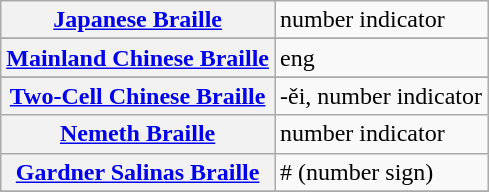<table class="wikitable">
<tr>
<th align=left><a href='#'>Japanese Braille</a></th>
<td>number indicator </td>
</tr>
<tr>
</tr>
<tr>
<th align=left><a href='#'>Mainland Chinese Braille</a></th>
<td>eng </td>
</tr>
<tr>
</tr>
<tr>
<th align=left><a href='#'>Two-Cell Chinese Braille</a></th>
<td>-ěi, number indicator</td>
</tr>
<tr>
<th align=left><a href='#'>Nemeth Braille</a></th>
<td>number indicator </td>
</tr>
<tr>
<th align=left><a href='#'>Gardner Salinas Braille</a></th>
<td># (number sign) </td>
</tr>
<tr>
</tr>
<tr>
</tr>
</table>
